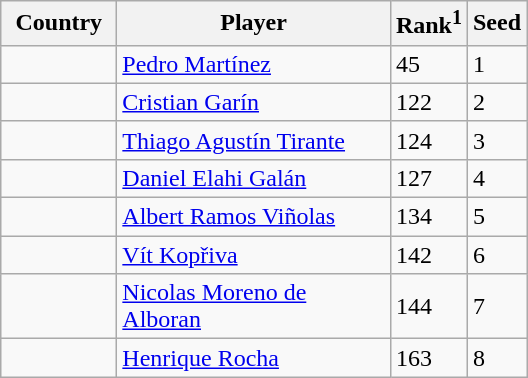<table class="sortable wikitable">
<tr>
<th width="70">Country</th>
<th width="175">Player</th>
<th>Rank<sup>1</sup></th>
<th>Seed</th>
</tr>
<tr>
<td></td>
<td><a href='#'>Pedro Martínez</a></td>
<td>45</td>
<td>1</td>
</tr>
<tr>
<td></td>
<td><a href='#'>Cristian Garín</a></td>
<td>122</td>
<td>2</td>
</tr>
<tr>
<td></td>
<td><a href='#'>Thiago Agustín Tirante</a></td>
<td>124</td>
<td>3</td>
</tr>
<tr>
<td></td>
<td><a href='#'>Daniel Elahi Galán</a></td>
<td>127</td>
<td>4</td>
</tr>
<tr>
<td></td>
<td><a href='#'>Albert Ramos Viñolas</a></td>
<td>134</td>
<td>5</td>
</tr>
<tr>
<td></td>
<td><a href='#'>Vít Kopřiva</a></td>
<td>142</td>
<td>6</td>
</tr>
<tr>
<td></td>
<td><a href='#'>Nicolas Moreno de Alboran</a></td>
<td>144</td>
<td>7</td>
</tr>
<tr>
<td></td>
<td><a href='#'>Henrique Rocha</a></td>
<td>163</td>
<td>8</td>
</tr>
</table>
